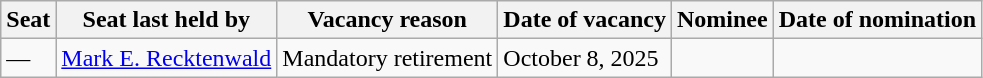<table class=wikitable>
<tr>
<th>Seat</th>
<th>Seat last held by</th>
<th>Vacancy reason</th>
<th>Date of vacancy</th>
<th>Nominee</th>
<th>Date of nomination</th>
</tr>
<tr>
<td>—</td>
<td><a href='#'>Mark E. Recktenwald</a></td>
<td>Mandatory retirement</td>
<td>October 8, 2025</td>
<td align="center"></td>
<td align="center"></td>
</tr>
</table>
